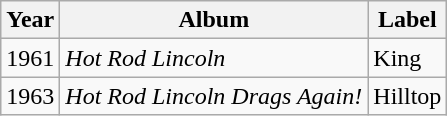<table class="wikitable">
<tr>
<th>Year</th>
<th>Album</th>
<th>Label</th>
</tr>
<tr>
<td>1961</td>
<td><em>Hot Rod Lincoln</em></td>
<td>King</td>
</tr>
<tr>
<td>1963</td>
<td><em>Hot Rod Lincoln Drags Again!</em></td>
<td>Hilltop</td>
</tr>
</table>
